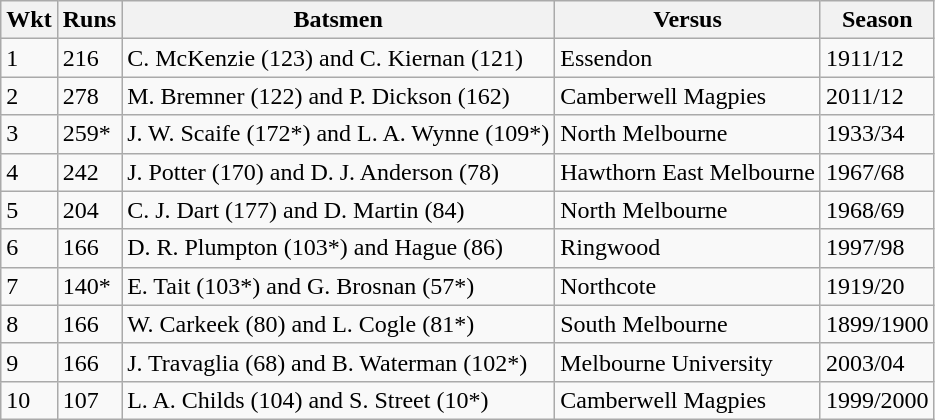<table class="wikitable sortable">
<tr>
<th>Wkt</th>
<th>Runs</th>
<th>Batsmen</th>
<th>Versus</th>
<th>Season</th>
</tr>
<tr>
<td>1</td>
<td>216</td>
<td>C. McKenzie (123) and C. Kiernan (121)</td>
<td>Essendon</td>
<td>1911/12</td>
</tr>
<tr>
<td>2</td>
<td>278</td>
<td>M. Bremner (122) and P. Dickson (162)</td>
<td>Camberwell Magpies</td>
<td>2011/12</td>
</tr>
<tr>
<td>3</td>
<td>259*</td>
<td>J. W. Scaife (172*) and L. A. Wynne (109*)</td>
<td>North Melbourne</td>
<td>1933/34</td>
</tr>
<tr>
<td>4</td>
<td>242</td>
<td>J. Potter (170) and D. J. Anderson (78)</td>
<td>Hawthorn East Melbourne</td>
<td>1967/68</td>
</tr>
<tr>
<td>5</td>
<td>204</td>
<td>C. J. Dart (177) and D. Martin (84)</td>
<td>North Melbourne</td>
<td>1968/69</td>
</tr>
<tr>
<td>6</td>
<td>166</td>
<td>D. R. Plumpton (103*) and Hague (86)</td>
<td>Ringwood</td>
<td>1997/98</td>
</tr>
<tr>
<td>7</td>
<td>140*</td>
<td>E. Tait (103*) and G. Brosnan (57*)</td>
<td>Northcote</td>
<td>1919/20</td>
</tr>
<tr>
<td>8</td>
<td>166</td>
<td>W. Carkeek (80) and L. Cogle (81*)</td>
<td>South Melbourne</td>
<td>1899/1900</td>
</tr>
<tr>
<td>9</td>
<td>166</td>
<td>J. Travaglia (68) and B. Waterman (102*)</td>
<td>Melbourne University</td>
<td>2003/04</td>
</tr>
<tr>
<td>10</td>
<td>107</td>
<td>L. A. Childs (104) and S. Street (10*)</td>
<td>Camberwell Magpies</td>
<td>1999/2000</td>
</tr>
</table>
